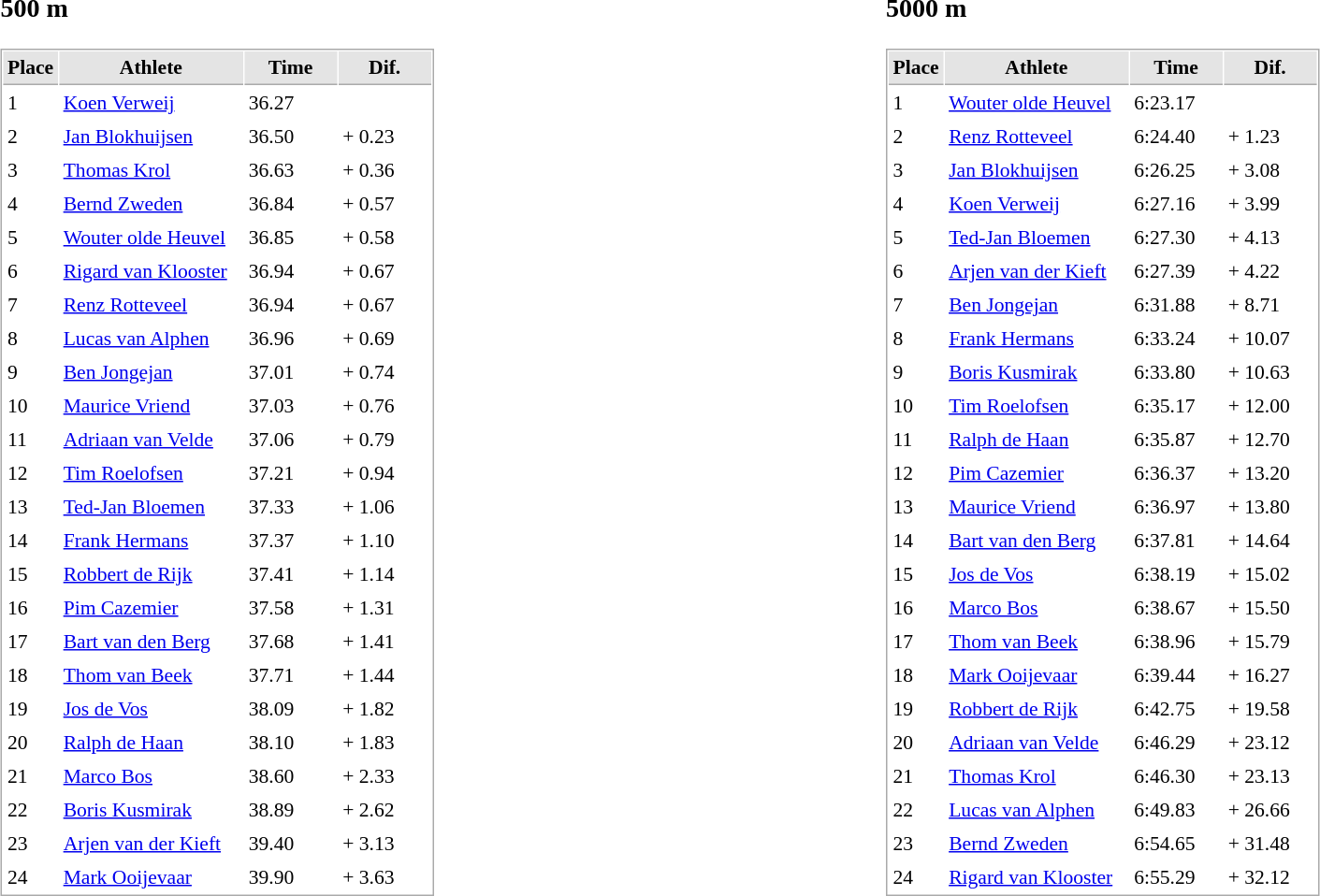<table width=100%>
<tr>
<td width=50% align=left valign=top><br><h3>500 m</h3><table cellspacing="1" cellpadding="3" style="border:1px solid #AAAAAA;font-size:90%">
<tr bgcolor="#E4E4E4">
<th style="border-bottom:1px solid #AAAAAA" width=15>Place</th>
<th style="border-bottom:1px solid #AAAAAA" width=125>Athlete</th>
<th style="border-bottom:1px solid #AAAAAA" width=60>Time</th>
<th style="border-bottom:1px solid #AAAAAA" width=60>Dif.</th>
</tr>
<tr>
<td>1</td>
<td><a href='#'>Koen Verweij</a></td>
<td>36.27</td>
<td></td>
</tr>
<tr>
<td>2</td>
<td><a href='#'>Jan Blokhuijsen</a></td>
<td>36.50</td>
<td>+ 0.23</td>
</tr>
<tr>
<td>3</td>
<td><a href='#'>Thomas Krol</a></td>
<td>36.63</td>
<td>+ 0.36</td>
</tr>
<tr>
<td>4</td>
<td><a href='#'>Bernd Zweden</a></td>
<td>36.84</td>
<td>+ 0.57</td>
</tr>
<tr>
<td>5</td>
<td><a href='#'>Wouter olde Heuvel</a></td>
<td>36.85</td>
<td>+ 0.58</td>
</tr>
<tr>
<td>6</td>
<td><a href='#'>Rigard van Klooster</a></td>
<td>36.94</td>
<td>+ 0.67</td>
</tr>
<tr>
<td>7</td>
<td><a href='#'>Renz Rotteveel</a></td>
<td>36.94</td>
<td>+ 0.67</td>
</tr>
<tr>
<td>8</td>
<td><a href='#'>Lucas van Alphen</a></td>
<td>36.96</td>
<td>+ 0.69</td>
</tr>
<tr>
<td>9</td>
<td><a href='#'>Ben Jongejan</a></td>
<td>37.01</td>
<td>+ 0.74</td>
</tr>
<tr>
<td>10</td>
<td><a href='#'>Maurice Vriend</a></td>
<td>37.03</td>
<td>+ 0.76</td>
</tr>
<tr>
<td>11</td>
<td><a href='#'>Adriaan van Velde</a></td>
<td>37.06</td>
<td>+ 0.79</td>
</tr>
<tr>
<td>12</td>
<td><a href='#'>Tim Roelofsen</a></td>
<td>37.21</td>
<td>+ 0.94</td>
</tr>
<tr>
<td>13</td>
<td><a href='#'>Ted-Jan Bloemen</a></td>
<td>37.33</td>
<td>+ 1.06</td>
</tr>
<tr>
<td>14</td>
<td><a href='#'>Frank Hermans</a></td>
<td>37.37</td>
<td>+ 1.10</td>
</tr>
<tr>
<td>15</td>
<td><a href='#'>Robbert de Rijk</a></td>
<td>37.41</td>
<td>+ 1.14</td>
</tr>
<tr>
<td>16</td>
<td><a href='#'>Pim Cazemier</a></td>
<td>37.58</td>
<td>+ 1.31</td>
</tr>
<tr>
<td>17</td>
<td><a href='#'>Bart van den Berg</a></td>
<td>37.68</td>
<td>+ 1.41</td>
</tr>
<tr>
<td>18</td>
<td><a href='#'>Thom van Beek</a></td>
<td>37.71</td>
<td>+ 1.44</td>
</tr>
<tr>
<td>19</td>
<td><a href='#'>Jos de Vos</a></td>
<td>38.09</td>
<td>+ 1.82</td>
</tr>
<tr>
<td>20</td>
<td><a href='#'>Ralph de Haan</a></td>
<td>38.10</td>
<td>+ 1.83</td>
</tr>
<tr>
<td>21</td>
<td><a href='#'>Marco Bos</a></td>
<td>38.60</td>
<td>+ 2.33</td>
</tr>
<tr>
<td>22</td>
<td><a href='#'>Boris Kusmirak</a></td>
<td>38.89</td>
<td>+ 2.62</td>
</tr>
<tr>
<td>23</td>
<td><a href='#'>Arjen van der Kieft</a></td>
<td>39.40</td>
<td>+ 3.13</td>
</tr>
<tr>
<td>24</td>
<td><a href='#'>Mark Ooijevaar</a></td>
<td>39.90</td>
<td>+ 3.63</td>
</tr>
</table>
</td>
<td width=50% align=left valign=top><br><h3>5000 m</h3><table cellspacing="1" cellpadding="3" style="border:1px solid #AAAAAA;font-size:90%">
<tr bgcolor="#E4E4E4">
<th style="border-bottom:1px solid #AAAAAA" width=15>Place</th>
<th style="border-bottom:1px solid #AAAAAA" width=125>Athlete</th>
<th style="border-bottom:1px solid #AAAAAA" width=60>Time</th>
<th style="border-bottom:1px solid #AAAAAA" width=60>Dif.</th>
</tr>
<tr>
<td>1</td>
<td><a href='#'>Wouter olde Heuvel</a></td>
<td>6:23.17</td>
<td></td>
</tr>
<tr>
<td>2</td>
<td><a href='#'>Renz Rotteveel</a></td>
<td>6:24.40</td>
<td>+ 1.23</td>
</tr>
<tr>
<td>3</td>
<td><a href='#'>Jan Blokhuijsen</a></td>
<td>6:26.25</td>
<td>+ 3.08</td>
</tr>
<tr>
<td>4</td>
<td><a href='#'>Koen Verweij</a></td>
<td>6:27.16</td>
<td>+ 3.99</td>
</tr>
<tr>
<td>5</td>
<td><a href='#'>Ted-Jan Bloemen</a></td>
<td>6:27.30</td>
<td>+ 4.13</td>
</tr>
<tr>
<td>6</td>
<td><a href='#'>Arjen van der Kieft</a></td>
<td>6:27.39</td>
<td>+ 4.22</td>
</tr>
<tr>
<td>7</td>
<td><a href='#'>Ben Jongejan</a></td>
<td>6:31.88</td>
<td>+ 8.71</td>
</tr>
<tr>
<td>8</td>
<td><a href='#'>Frank Hermans</a></td>
<td>6:33.24</td>
<td>+ 10.07</td>
</tr>
<tr>
<td>9</td>
<td><a href='#'>Boris Kusmirak</a></td>
<td>6:33.80</td>
<td>+ 10.63</td>
</tr>
<tr>
<td>10</td>
<td><a href='#'>Tim Roelofsen</a></td>
<td>6:35.17</td>
<td>+ 12.00</td>
</tr>
<tr>
<td>11</td>
<td><a href='#'>Ralph de Haan</a></td>
<td>6:35.87</td>
<td>+ 12.70</td>
</tr>
<tr>
<td>12</td>
<td><a href='#'>Pim Cazemier</a></td>
<td>6:36.37</td>
<td>+ 13.20</td>
</tr>
<tr>
<td>13</td>
<td><a href='#'>Maurice Vriend</a></td>
<td>6:36.97</td>
<td>+ 13.80</td>
</tr>
<tr>
<td>14</td>
<td><a href='#'>Bart van den Berg</a></td>
<td>6:37.81</td>
<td>+ 14.64</td>
</tr>
<tr>
<td>15</td>
<td><a href='#'>Jos de Vos</a></td>
<td>6:38.19</td>
<td>+ 15.02</td>
</tr>
<tr>
<td>16</td>
<td><a href='#'>Marco Bos</a></td>
<td>6:38.67</td>
<td>+ 15.50</td>
</tr>
<tr>
<td>17</td>
<td><a href='#'>Thom van Beek</a></td>
<td>6:38.96</td>
<td>+ 15.79</td>
</tr>
<tr>
<td>18</td>
<td><a href='#'>Mark Ooijevaar</a></td>
<td>6:39.44</td>
<td>+ 16.27</td>
</tr>
<tr>
<td>19</td>
<td><a href='#'>Robbert de Rijk</a></td>
<td>6:42.75</td>
<td>+ 19.58</td>
</tr>
<tr>
<td>20</td>
<td><a href='#'>Adriaan van Velde</a></td>
<td>6:46.29</td>
<td>+ 23.12</td>
</tr>
<tr>
<td>21</td>
<td><a href='#'>Thomas Krol</a></td>
<td>6:46.30</td>
<td>+ 23.13</td>
</tr>
<tr>
<td>22</td>
<td><a href='#'>Lucas van Alphen</a></td>
<td>6:49.83</td>
<td>+ 26.66</td>
</tr>
<tr>
<td>23</td>
<td><a href='#'>Bernd Zweden</a></td>
<td>6:54.65</td>
<td>+ 31.48</td>
</tr>
<tr>
<td>24</td>
<td><a href='#'>Rigard van Klooster</a></td>
<td>6:55.29</td>
<td>+ 32.12</td>
</tr>
</table>
</td>
</tr>
</table>
